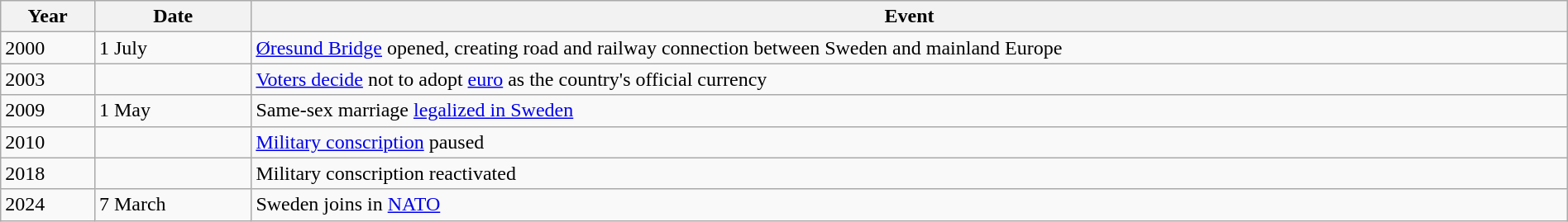<table class="wikitable" width="100%">
<tr>
<th style="width: 6%;">Year</th>
<th style="width: 10%;">Date</th>
<th>Event</th>
</tr>
<tr>
<td>2000</td>
<td>1 July</td>
<td><a href='#'>Øresund Bridge</a> opened, creating road and railway connection between Sweden and mainland Europe</td>
</tr>
<tr>
<td>2003</td>
<td></td>
<td><a href='#'>Voters decide</a> not to adopt <a href='#'>euro</a> as the country's official currency</td>
</tr>
<tr>
<td>2009</td>
<td>1 May</td>
<td>Same-sex marriage <a href='#'>legalized in Sweden</a></td>
</tr>
<tr>
<td>2010</td>
<td></td>
<td><a href='#'>Military conscription</a> paused</td>
</tr>
<tr>
<td>2018</td>
<td></td>
<td>Military conscription reactivated</td>
</tr>
<tr>
<td>2024</td>
<td>7 March</td>
<td>Sweden joins in <a href='#'>NATO</a></td>
</tr>
</table>
